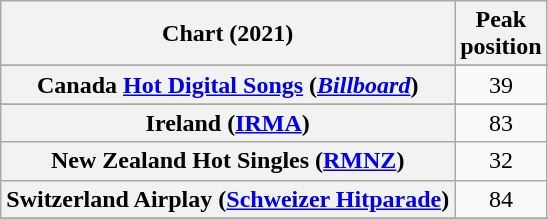<table class="wikitable sortable plainrowheaders" style="text-align:center">
<tr>
<th scope="col">Chart (2021)</th>
<th scope="col">Peak<br>position</th>
</tr>
<tr>
</tr>
<tr>
</tr>
<tr>
<th scope="row">Canada <a href='#'>Hot Digital Songs</a> (<em><a href='#'>Billboard</a></em>)</th>
<td>39</td>
</tr>
<tr>
</tr>
<tr>
<th scope="row">Ireland (<a href='#'>IRMA</a>)</th>
<td>83</td>
</tr>
<tr>
<th scope="row">New Zealand Hot Singles (<a href='#'>RMNZ</a>)</th>
<td>32</td>
</tr>
<tr>
<th scope="row">Switzerland Airplay (<a href='#'>Schweizer Hitparade</a>)</th>
<td>84</td>
</tr>
<tr>
</tr>
<tr>
</tr>
<tr>
</tr>
</table>
